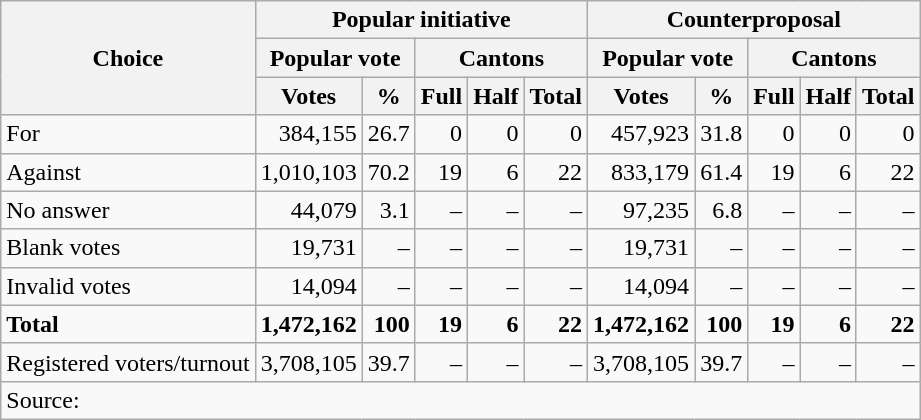<table class=wikitable style=text-align:right>
<tr>
<th rowspan=3>Choice</th>
<th colspan=5>Popular initiative</th>
<th colspan=5>Counterproposal</th>
</tr>
<tr>
<th colspan=2>Popular vote</th>
<th colspan=3>Cantons</th>
<th colspan=2>Popular vote</th>
<th colspan=3>Cantons</th>
</tr>
<tr>
<th>Votes</th>
<th>%</th>
<th>Full</th>
<th>Half</th>
<th>Total</th>
<th>Votes</th>
<th>%</th>
<th>Full</th>
<th>Half</th>
<th>Total</th>
</tr>
<tr>
<td align=left>For</td>
<td>384,155</td>
<td>26.7</td>
<td>0</td>
<td>0</td>
<td>0</td>
<td>457,923</td>
<td>31.8</td>
<td>0</td>
<td>0</td>
<td>0</td>
</tr>
<tr>
<td align=left>Against</td>
<td>1,010,103</td>
<td>70.2</td>
<td>19</td>
<td>6</td>
<td>22</td>
<td>833,179</td>
<td>61.4</td>
<td>19</td>
<td>6</td>
<td>22</td>
</tr>
<tr>
<td align=left>No answer</td>
<td>44,079</td>
<td>3.1</td>
<td>–</td>
<td>–</td>
<td>–</td>
<td>97,235</td>
<td>6.8</td>
<td>–</td>
<td>–</td>
<td>–</td>
</tr>
<tr>
<td align=left>Blank votes</td>
<td>19,731</td>
<td>–</td>
<td>–</td>
<td>–</td>
<td>–</td>
<td>19,731</td>
<td>–</td>
<td>–</td>
<td>–</td>
<td>–</td>
</tr>
<tr>
<td align=left>Invalid votes</td>
<td>14,094</td>
<td>–</td>
<td>–</td>
<td>–</td>
<td>–</td>
<td>14,094</td>
<td>–</td>
<td>–</td>
<td>–</td>
<td>–</td>
</tr>
<tr>
<td align=left><strong>Total</strong></td>
<td><strong>1,472,162</strong></td>
<td><strong>100</strong></td>
<td><strong>19</strong></td>
<td><strong>6</strong></td>
<td><strong>22</strong></td>
<td><strong>1,472,162</strong></td>
<td><strong>100</strong></td>
<td><strong>19</strong></td>
<td><strong>6</strong></td>
<td><strong>22</strong></td>
</tr>
<tr>
<td align=left>Registered voters/turnout</td>
<td>3,708,105</td>
<td>39.7</td>
<td>–</td>
<td>–</td>
<td>–</td>
<td>3,708,105</td>
<td>39.7</td>
<td>–</td>
<td>–</td>
<td>–</td>
</tr>
<tr>
<td align=left colspan=11>Source: </td>
</tr>
</table>
